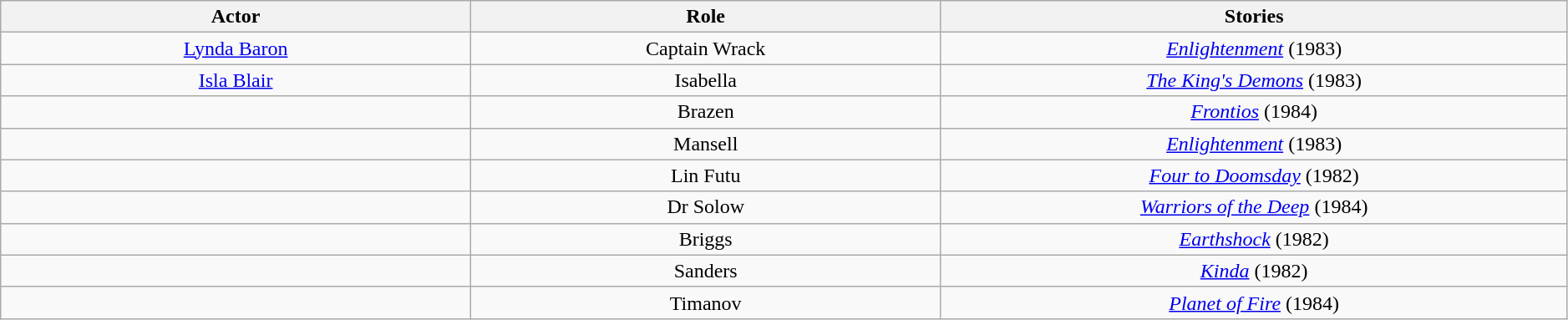<table class="wikitable plainrowheaders sortable" style="text-align:center; width:99%;">
<tr>
<th style="width:30%;">Actor</th>
<th scope="col" style="width:30%;">Role</th>
<th scope="col" style="width:40%;">Stories</th>
</tr>
<tr>
<td><a href='#'>Lynda Baron</a></td>
<td>Captain Wrack</td>
<td><em><a href='#'>Enlightenment</a></em> (1983)</td>
</tr>
<tr>
<td><a href='#'>Isla Blair</a></td>
<td>Isabella</td>
<td><em><a href='#'>The King's Demons</a></em> (1983)</td>
</tr>
<tr>
<td></td>
<td>Brazen</td>
<td data-sort-value="132"><em><a href='#'>Frontios</a></em> (1984)</td>
</tr>
<tr>
<td></td>
<td>Mansell</td>
<td data-sort-value="127"><em><a href='#'>Enlightenment</a></em> (1983)</td>
</tr>
<tr>
<td></td>
<td>Lin Futu</td>
<td data-sort-value="117"><em><a href='#'>Four to Doomsday</a></em> (1982)</td>
</tr>
<tr>
<td></td>
<td>Dr Solow</td>
<td data-sort-value="130"><em><a href='#'>Warriors of the Deep</a></em> (1984)</td>
</tr>
<tr>
<td></td>
<td>Briggs</td>
<td data-sort-value="121"><em><a href='#'>Earthshock</a></em> (1982)</td>
</tr>
<tr>
<td></td>
<td>Sanders</td>
<td data-sort-value="118"><em><a href='#'>Kinda</a></em> (1982)</td>
</tr>
<tr>
<td></td>
<td>Timanov</td>
<td data-sort-value="134"><em><a href='#'>Planet of Fire</a></em> (1984)</td>
</tr>
</table>
